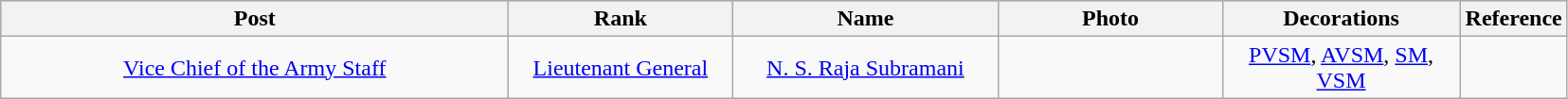<table class="wikitable" style="text-align:center">
<tr style="background:#cccccc">
<th scope="col" style="width: 350px;">Post</th>
<th scope="col" style="width: 150px;">Rank</th>
<th scope="col" style="width: 180px;">Name</th>
<th scope="col" style="width: 150px;">Photo</th>
<th scope="col" style="width: 160px;">Decorations</th>
<th scope="col" style="width: 5px;">Reference</th>
</tr>
<tr>
<td><a href='#'>Vice Chief of the Army Staff</a></td>
<td><a href='#'>Lieutenant General</a></td>
<td><a href='#'>N. S. Raja Subramani</a></td>
<td></td>
<td><a href='#'>PVSM</a>, <a href='#'>AVSM</a>, <a href='#'>SM</a>, <a href='#'>VSM</a></td>
<td></td>
</tr>
</table>
